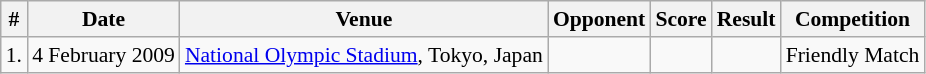<table class="wikitable"  style="font-size:90%; text-align:left;">
<tr>
<th>#</th>
<th>Date</th>
<th>Venue</th>
<th>Opponent</th>
<th>Score</th>
<th>Result</th>
<th>Competition</th>
</tr>
<tr>
<td>1.</td>
<td>4 February 2009</td>
<td><a href='#'>National Olympic Stadium</a>, Tokyo, Japan</td>
<td></td>
<td></td>
<td></td>
<td>Friendly Match</td>
</tr>
</table>
